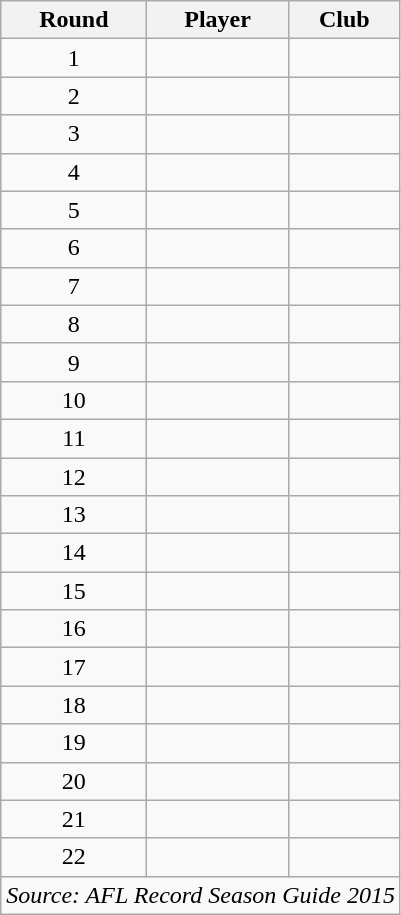<table class="wikitable sortable" style="text-align:center">
<tr>
<th>Round</th>
<th>Player</th>
<th>Club</th>
</tr>
<tr>
<td>1</td>
<td></td>
<td></td>
</tr>
<tr>
<td>2</td>
<td></td>
<td></td>
</tr>
<tr>
<td>3</td>
<td><strong></strong></td>
<td><strong></strong></td>
</tr>
<tr>
<td>4</td>
<td></td>
<td></td>
</tr>
<tr>
<td>5</td>
<td></td>
<td></td>
</tr>
<tr>
<td>6</td>
<td></td>
<td></td>
</tr>
<tr>
<td>7</td>
<td></td>
<td></td>
</tr>
<tr>
<td>8</td>
<td></td>
<td></td>
</tr>
<tr>
<td>9</td>
<td></td>
<td></td>
</tr>
<tr>
<td>10</td>
<td></td>
<td></td>
</tr>
<tr>
<td>11</td>
<td></td>
<td></td>
</tr>
<tr>
<td>12</td>
<td></td>
<td></td>
</tr>
<tr>
<td>13</td>
<td></td>
<td></td>
</tr>
<tr>
<td>14</td>
<td></td>
<td></td>
</tr>
<tr>
<td>15</td>
<td></td>
<td></td>
</tr>
<tr>
<td>16</td>
<td></td>
<td></td>
</tr>
<tr>
<td>17</td>
<td></td>
<td></td>
</tr>
<tr>
<td>18</td>
<td></td>
<td></td>
</tr>
<tr>
<td>19</td>
<td></td>
<td></td>
</tr>
<tr>
<td>20</td>
<td></td>
<td></td>
</tr>
<tr>
<td>21</td>
<td></td>
<td></td>
</tr>
<tr>
<td>22</td>
<td></td>
<td></td>
</tr>
<tr class="sortbottom">
<td colspan=4><em>Source: AFL Record Season Guide 2015</em></td>
</tr>
</table>
